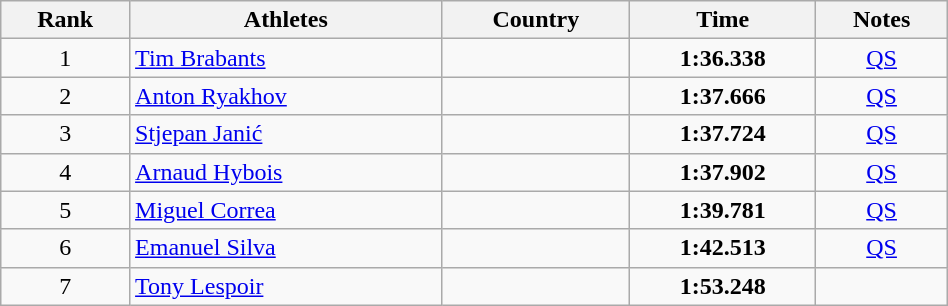<table class="wikitable sortable" width=50% style="text-align:center">
<tr>
<th>Rank</th>
<th>Athletes</th>
<th>Country</th>
<th>Time</th>
<th>Notes</th>
</tr>
<tr>
<td>1</td>
<td align=left><a href='#'>Tim Brabants</a></td>
<td align=left></td>
<td><strong>1:36.338 </strong></td>
<td><a href='#'>QS</a></td>
</tr>
<tr>
<td>2</td>
<td align=left><a href='#'>Anton Ryakhov</a></td>
<td align=left></td>
<td><strong>1:37.666 </strong></td>
<td><a href='#'>QS</a></td>
</tr>
<tr>
<td>3</td>
<td align=left><a href='#'>Stjepan Janić</a></td>
<td align=left></td>
<td><strong>1:37.724 </strong></td>
<td><a href='#'>QS</a></td>
</tr>
<tr>
<td>4</td>
<td align=left><a href='#'>Arnaud Hybois</a></td>
<td align=left></td>
<td><strong>1:37.902 </strong></td>
<td><a href='#'>QS</a></td>
</tr>
<tr>
<td>5</td>
<td align=left><a href='#'>Miguel Correa</a></td>
<td align=left></td>
<td><strong>1:39.781 </strong></td>
<td><a href='#'>QS</a></td>
</tr>
<tr>
<td>6</td>
<td align=left><a href='#'>Emanuel Silva</a></td>
<td align=left></td>
<td><strong>1:42.513 </strong></td>
<td><a href='#'>QS</a></td>
</tr>
<tr>
<td>7</td>
<td align=left><a href='#'>Tony Lespoir</a></td>
<td align=left></td>
<td><strong>1:53.248 </strong></td>
<td></td>
</tr>
</table>
